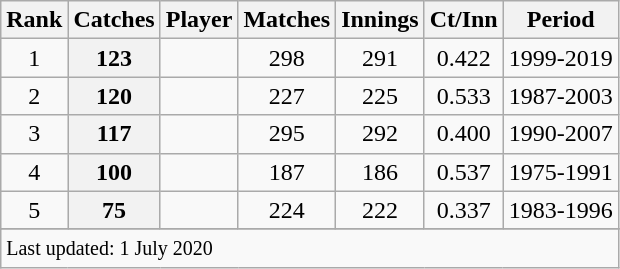<table class="wikitable plainrowheaders sortable">
<tr>
<th scope=col>Rank</th>
<th scope=col>Catches</th>
<th scope=col>Player</th>
<th scope=col>Matches</th>
<th scope=col>Innings</th>
<th scope=col>Ct/Inn</th>
<th scope=col>Period</th>
</tr>
<tr>
<td align=center>1</td>
<th scope=row style=text-align:center;>123</th>
<td></td>
<td align=center>298</td>
<td align=center>291</td>
<td align=center>0.422</td>
<td>1999-2019</td>
</tr>
<tr>
<td align=center>2</td>
<th scope=row style=text-align:center;>120</th>
<td></td>
<td align=center>227</td>
<td align=center>225</td>
<td align=center>0.533</td>
<td>1987-2003</td>
</tr>
<tr>
<td align=center>3</td>
<th scope=row style=text-align:center;>117</th>
<td></td>
<td align=center>295</td>
<td align=center>292</td>
<td align=center>0.400</td>
<td>1990-2007</td>
</tr>
<tr>
<td align=center>4</td>
<th scope=row style=text-align:center;>100</th>
<td></td>
<td align=center>187</td>
<td align=center>186</td>
<td align=center>0.537</td>
<td>1975-1991</td>
</tr>
<tr>
<td align=center>5</td>
<th scope=row style=text-align:center;>75</th>
<td></td>
<td align=center>224</td>
<td align=center>222</td>
<td align=center>0.337</td>
<td>1983-1996</td>
</tr>
<tr>
</tr>
<tr class=sortbottom>
<td colspan=7><small>Last updated: 1 July 2020</small></td>
</tr>
</table>
